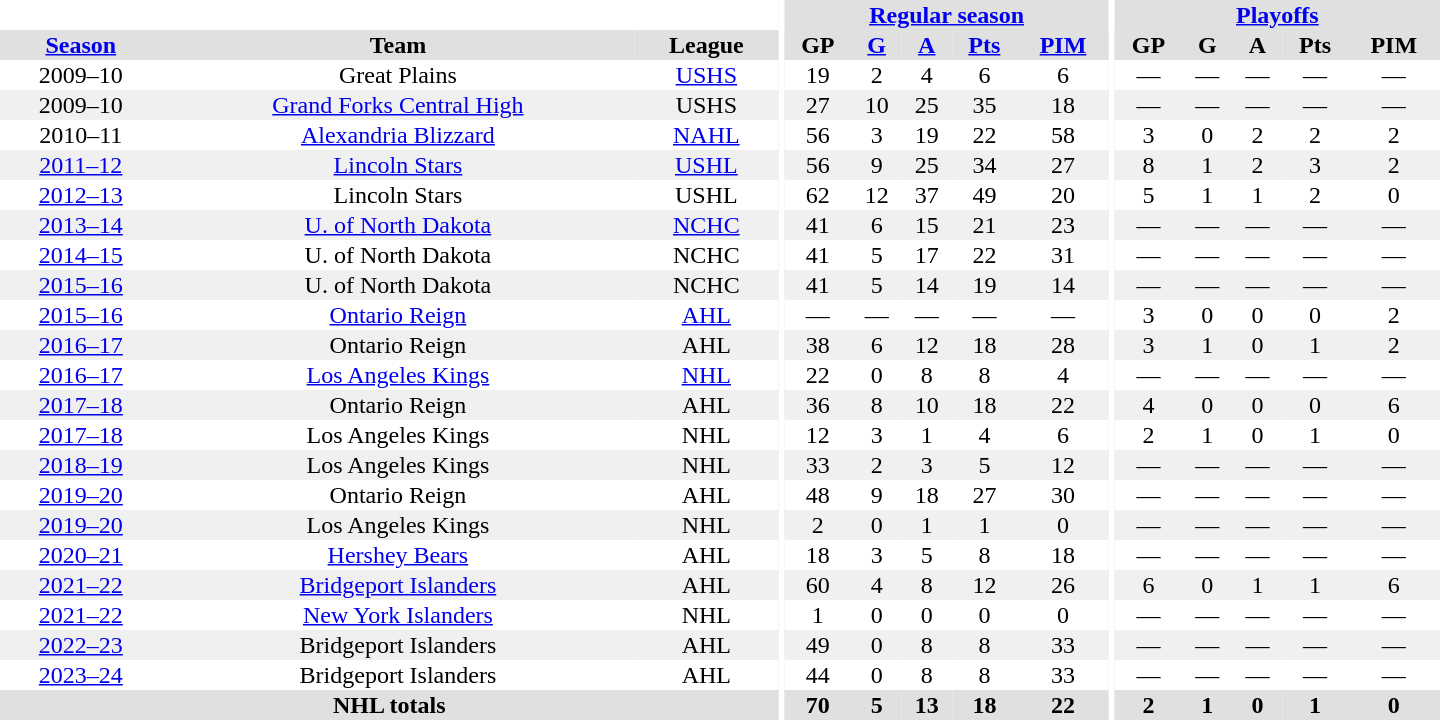<table border="0" cellpadding="1" cellspacing="0" style="text-align:center; width:60em">
<tr bgcolor="#e0e0e0">
<th colspan="3" bgcolor="#ffffff"></th>
<th rowspan="99" bgcolor="#ffffff"></th>
<th colspan="5"><a href='#'>Regular season</a></th>
<th rowspan="99" bgcolor="#ffffff"></th>
<th colspan="5"><a href='#'>Playoffs</a></th>
</tr>
<tr bgcolor="#e0e0e0">
<th><a href='#'>Season</a></th>
<th>Team</th>
<th>League</th>
<th>GP</th>
<th><a href='#'>G</a></th>
<th><a href='#'>A</a></th>
<th><a href='#'>Pts</a></th>
<th><a href='#'>PIM</a></th>
<th>GP</th>
<th>G</th>
<th>A</th>
<th>Pts</th>
<th>PIM</th>
</tr>
<tr>
<td>2009–10</td>
<td>Great Plains</td>
<td><a href='#'>USHS</a></td>
<td>19</td>
<td>2</td>
<td>4</td>
<td>6</td>
<td>6</td>
<td>—</td>
<td>—</td>
<td>—</td>
<td>—</td>
<td>—</td>
</tr>
<tr bgcolor="#f0f0f0">
<td>2009–10</td>
<td><a href='#'>Grand Forks Central High</a></td>
<td>USHS</td>
<td>27</td>
<td>10</td>
<td>25</td>
<td>35</td>
<td>18</td>
<td>—</td>
<td>—</td>
<td>—</td>
<td>—</td>
<td>—</td>
</tr>
<tr>
<td>2010–11</td>
<td><a href='#'>Alexandria Blizzard</a></td>
<td><a href='#'>NAHL</a></td>
<td>56</td>
<td>3</td>
<td>19</td>
<td>22</td>
<td>58</td>
<td>3</td>
<td>0</td>
<td>2</td>
<td>2</td>
<td>2</td>
</tr>
<tr bgcolor="#f0f0f0">
<td><a href='#'>2011–12</a></td>
<td><a href='#'>Lincoln Stars</a></td>
<td><a href='#'>USHL</a></td>
<td>56</td>
<td>9</td>
<td>25</td>
<td>34</td>
<td>27</td>
<td>8</td>
<td>1</td>
<td>2</td>
<td>3</td>
<td>2</td>
</tr>
<tr>
<td><a href='#'>2012–13</a></td>
<td>Lincoln Stars</td>
<td>USHL</td>
<td>62</td>
<td>12</td>
<td>37</td>
<td>49</td>
<td>20</td>
<td>5</td>
<td>1</td>
<td>1</td>
<td>2</td>
<td>0</td>
</tr>
<tr bgcolor="#f0f0f0">
<td><a href='#'>2013–14</a></td>
<td><a href='#'>U. of North Dakota</a></td>
<td><a href='#'>NCHC</a></td>
<td>41</td>
<td>6</td>
<td>15</td>
<td>21</td>
<td>23</td>
<td>—</td>
<td>—</td>
<td>—</td>
<td>—</td>
<td>—</td>
</tr>
<tr>
<td><a href='#'>2014–15</a></td>
<td>U. of North Dakota</td>
<td>NCHC</td>
<td>41</td>
<td>5</td>
<td>17</td>
<td>22</td>
<td>31</td>
<td>—</td>
<td>—</td>
<td>—</td>
<td>—</td>
<td>—</td>
</tr>
<tr bgcolor="#f0f0f0">
<td><a href='#'>2015–16</a></td>
<td>U. of North Dakota</td>
<td>NCHC</td>
<td>41</td>
<td>5</td>
<td>14</td>
<td>19</td>
<td>14</td>
<td>—</td>
<td>—</td>
<td>—</td>
<td>—</td>
<td>—</td>
</tr>
<tr>
<td><a href='#'>2015–16</a></td>
<td><a href='#'>Ontario Reign</a></td>
<td><a href='#'>AHL</a></td>
<td>—</td>
<td>—</td>
<td>—</td>
<td>—</td>
<td>—</td>
<td>3</td>
<td>0</td>
<td>0</td>
<td>0</td>
<td>2</td>
</tr>
<tr bgcolor="#f0f0f0">
<td><a href='#'>2016–17</a></td>
<td>Ontario Reign</td>
<td>AHL</td>
<td>38</td>
<td>6</td>
<td>12</td>
<td>18</td>
<td>28</td>
<td>3</td>
<td>1</td>
<td>0</td>
<td>1</td>
<td>2</td>
</tr>
<tr>
<td><a href='#'>2016–17</a></td>
<td><a href='#'>Los Angeles Kings</a></td>
<td><a href='#'>NHL</a></td>
<td>22</td>
<td>0</td>
<td>8</td>
<td>8</td>
<td>4</td>
<td>—</td>
<td>—</td>
<td>—</td>
<td>—</td>
<td>—</td>
</tr>
<tr bgcolor="#f0f0f0">
<td><a href='#'>2017–18</a></td>
<td>Ontario Reign</td>
<td>AHL</td>
<td>36</td>
<td>8</td>
<td>10</td>
<td>18</td>
<td>22</td>
<td>4</td>
<td>0</td>
<td>0</td>
<td>0</td>
<td>6</td>
</tr>
<tr>
<td><a href='#'>2017–18</a></td>
<td>Los Angeles Kings</td>
<td>NHL</td>
<td>12</td>
<td>3</td>
<td>1</td>
<td>4</td>
<td>6</td>
<td>2</td>
<td>1</td>
<td>0</td>
<td>1</td>
<td>0</td>
</tr>
<tr bgcolor="#f0f0f0">
<td><a href='#'>2018–19</a></td>
<td>Los Angeles Kings</td>
<td>NHL</td>
<td>33</td>
<td>2</td>
<td>3</td>
<td>5</td>
<td>12</td>
<td>—</td>
<td>—</td>
<td>—</td>
<td>—</td>
<td>—</td>
</tr>
<tr>
<td><a href='#'>2019–20</a></td>
<td>Ontario Reign</td>
<td>AHL</td>
<td>48</td>
<td>9</td>
<td>18</td>
<td>27</td>
<td>30</td>
<td>—</td>
<td>—</td>
<td>—</td>
<td>—</td>
<td>—</td>
</tr>
<tr bgcolor="#f0f0f0">
<td><a href='#'>2019–20</a></td>
<td>Los Angeles Kings</td>
<td>NHL</td>
<td>2</td>
<td>0</td>
<td>1</td>
<td>1</td>
<td>0</td>
<td>—</td>
<td>—</td>
<td>—</td>
<td>—</td>
<td>—</td>
</tr>
<tr>
<td><a href='#'>2020–21</a></td>
<td><a href='#'>Hershey Bears</a></td>
<td>AHL</td>
<td>18</td>
<td>3</td>
<td>5</td>
<td>8</td>
<td>18</td>
<td>—</td>
<td>—</td>
<td>—</td>
<td>—</td>
<td>—</td>
</tr>
<tr bgcolor="#f0f0f0">
<td><a href='#'>2021–22</a></td>
<td><a href='#'>Bridgeport Islanders</a></td>
<td>AHL</td>
<td>60</td>
<td>4</td>
<td>8</td>
<td>12</td>
<td>26</td>
<td>6</td>
<td>0</td>
<td>1</td>
<td>1</td>
<td>6</td>
</tr>
<tr>
<td><a href='#'>2021–22</a></td>
<td><a href='#'>New York Islanders</a></td>
<td>NHL</td>
<td>1</td>
<td>0</td>
<td>0</td>
<td>0</td>
<td>0</td>
<td>—</td>
<td>—</td>
<td>—</td>
<td>—</td>
<td>—</td>
</tr>
<tr bgcolor="#f0f0f0">
<td><a href='#'>2022–23</a></td>
<td>Bridgeport Islanders</td>
<td>AHL</td>
<td>49</td>
<td>0</td>
<td>8</td>
<td>8</td>
<td>33</td>
<td>—</td>
<td>—</td>
<td>—</td>
<td>—</td>
<td>—</td>
</tr>
<tr>
<td><a href='#'>2023–24</a></td>
<td>Bridgeport Islanders</td>
<td>AHL</td>
<td>44</td>
<td>0</td>
<td>8</td>
<td>8</td>
<td>33</td>
<td>—</td>
<td>—</td>
<td>—</td>
<td>—</td>
<td>—</td>
</tr>
<tr bgcolor="#e0e0e0">
<th colspan="3">NHL totals</th>
<th>70</th>
<th>5</th>
<th>13</th>
<th>18</th>
<th>22</th>
<th>2</th>
<th>1</th>
<th>0</th>
<th>1</th>
<th>0</th>
</tr>
</table>
